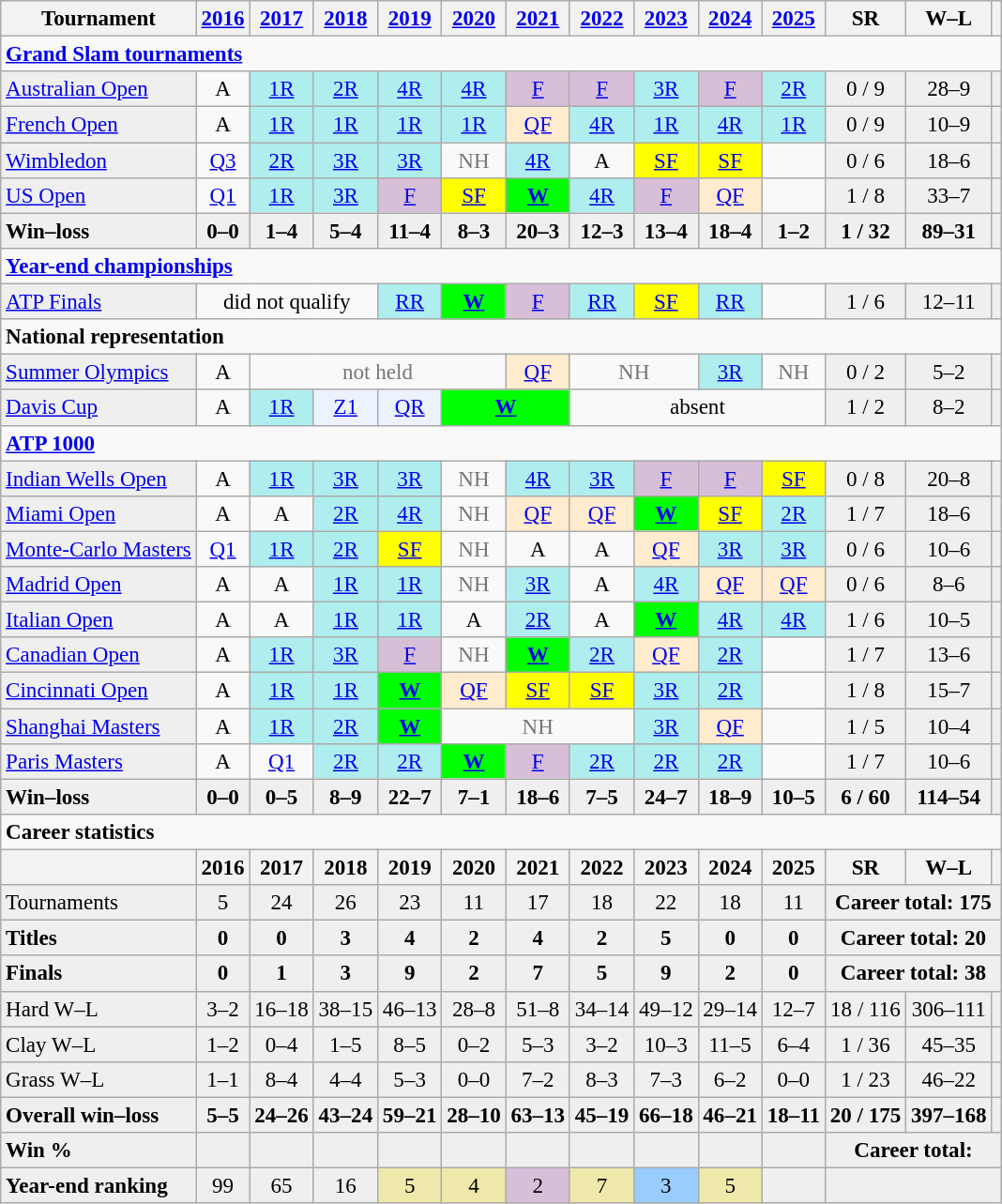<table class="wikitable nowrap" style=text-align:center;font-size:96%>
<tr>
<th>Tournament</th>
<th><a href='#'>2016</a></th>
<th><a href='#'>2017</a></th>
<th><a href='#'>2018</a></th>
<th><a href='#'>2019</a></th>
<th><a href='#'>2020</a></th>
<th><a href='#'>2021</a></th>
<th><a href='#'>2022</a></th>
<th><a href='#'>2023</a></th>
<th><a href='#'>2024</a></th>
<th><a href='#'>2025</a></th>
<th>SR</th>
<th>W–L</th>
<th></th>
</tr>
<tr>
<td colspan="14" align="left"><strong><a href='#'>Grand Slam tournaments</a></strong></td>
</tr>
<tr>
<td bgcolor=efefef align=left><a href='#'>Australian Open</a></td>
<td>A</td>
<td style=background:#afeeee><a href='#'>1R</a></td>
<td style=background:#afeeee><a href='#'>2R</a></td>
<td style=background:#afeeee><a href='#'>4R</a></td>
<td style=background:#afeeee><a href='#'>4R</a></td>
<td style=background:thistle><a href='#'>F</a></td>
<td style=background:thistle><a href='#'>F</a></td>
<td style=background:#afeeee><a href='#'>3R</a></td>
<td style=background:thistle><a href='#'>F</a></td>
<td style=background:#afeeee><a href='#'>2R</a></td>
<td bgcolor=efefef>0 / 9</td>
<td bgcolor=efefef>28–9</td>
<td bgcolor=efefef></td>
</tr>
<tr>
<td bgcolor=efefef align=left><a href='#'>French Open</a></td>
<td>A</td>
<td style=background:#afeeee><a href='#'>1R</a></td>
<td style=background:#afeeee><a href='#'>1R</a></td>
<td style=background:#afeeee><a href='#'>1R</a></td>
<td style=background:#afeeee><a href='#'>1R</a></td>
<td style=background:#ffebcd><a href='#'>QF</a></td>
<td style=background:#afeeee><a href='#'>4R</a></td>
<td style=background:#afeeee><a href='#'>1R</a></td>
<td style=background:#afeeee><a href='#'>4R</a></td>
<td style=background:#afeeee><a href='#'>1R</a></td>
<td bgcolor=efefef>0 / 9</td>
<td bgcolor=efefef>10–9</td>
<td bgcolor=efefef></td>
</tr>
<tr>
<td bgcolor=efefef align=left><a href='#'>Wimbledon</a></td>
<td><a href='#'>Q3</a></td>
<td style=background:#afeeee><a href='#'>2R</a></td>
<td style=background:#afeeee><a href='#'>3R</a></td>
<td style=background:#afeeee><a href='#'>3R</a></td>
<td style=color:#767676>NH</td>
<td style=background:#afeeee><a href='#'>4R</a></td>
<td>A</td>
<td style=background:yellow><a href='#'>SF</a></td>
<td style=background:yellow><a href='#'>SF</a></td>
<td></td>
<td bgcolor=efefef>0 / 6</td>
<td bgcolor=efefef>18–6</td>
<td bgcolor=efefef></td>
</tr>
<tr>
<td bgcolor=efefef align=left><a href='#'>US Open</a></td>
<td><a href='#'>Q1</a></td>
<td style=background:#afeeee><a href='#'>1R</a></td>
<td style=background:#afeeee><a href='#'>3R</a></td>
<td style=background:thistle><a href='#'>F</a></td>
<td style=background:yellow><a href='#'>SF</a></td>
<td style=background:lime><a href='#'><strong>W</strong></a></td>
<td style=background:#afeeee><a href='#'>4R</a></td>
<td style=background:thistle><a href='#'>F</a></td>
<td style=background:#ffebcd><a href='#'>QF</a></td>
<td></td>
<td bgcolor=efefef>1 / 8</td>
<td bgcolor=efefef>33–7</td>
<td bgcolor=efefef></td>
</tr>
<tr style=font-weight:bold;background:#efefef>
<td align=left>Win–loss</td>
<td>0–0</td>
<td>1–4</td>
<td>5–4</td>
<td>11–4</td>
<td>8–3</td>
<td>20–3</td>
<td>12–3</td>
<td>13–4</td>
<td>18–4</td>
<td>1–2</td>
<td bgcolor=efefef>1 / 32</td>
<td bgcolor=efefef>89–31</td>
<td bgcolor=efefef></td>
</tr>
<tr>
<td colspan="14" align="left"><strong><a href='#'>Year-end championships</a></strong></td>
</tr>
<tr>
<td bgcolor=efefef align=left><a href='#'>ATP Finals</a></td>
<td colspan=3>did not qualify</td>
<td style=background:#afeeee><a href='#'>RR</a></td>
<td style=background:lime><a href='#'><strong>W</strong></a></td>
<td style=background:thistle><a href='#'>F</a></td>
<td style=background:#afeeee><a href='#'>RR</a></td>
<td style=background:yellow><a href='#'>SF</a></td>
<td style=background:#afeeee><a href='#'>RR</a></td>
<td></td>
<td bgcolor=efefef>1 / 6</td>
<td bgcolor=efefef>12–11</td>
<td bgcolor=efefef></td>
</tr>
<tr>
<td colspan="14" align="left"><strong>National representation</strong></td>
</tr>
<tr>
<td bgcolor=efefef align=left><a href='#'>Summer Olympics</a></td>
<td>A</td>
<td colspan=4 style=color:#767676>not held</td>
<td style=background:#ffebcd><a href='#'>QF</a></td>
<td colspan=2 style=color:#767676>NH</td>
<td style=background:#afeeee><a href='#'>3R</a></td>
<td style=color:#767676>NH</td>
<td bgcolor=efefef>0 / 2</td>
<td bgcolor=efefef>5–2</td>
<td bgcolor=efefef></td>
</tr>
<tr>
<td bgcolor=efefef align=left><a href='#'>Davis Cup</a></td>
<td>A</td>
<td style=background:#afeeee><a href='#'>1R</a></td>
<td style=background:#ecf2ff><a href='#'>Z1</a></td>
<td style=background:#ecf2ff><a href='#'>QR</a></td>
<td colspan=2 style=background:lime><a href='#'><strong>W</strong></a></td>
<td colspan=4>absent</td>
<td bgcolor=efefef>1 / 2</td>
<td bgcolor=efefef>8–2</td>
<td bgcolor=efefef></td>
</tr>
<tr>
<td colspan="14" align="left"><strong><a href='#'>ATP 1000</a></strong></td>
</tr>
<tr>
<td bgcolor=efefef align=left><a href='#'>Indian Wells Open</a></td>
<td>A</td>
<td style=background:#afeeee><a href='#'>1R</a></td>
<td style=background:#afeeee><a href='#'>3R</a></td>
<td style=background:#afeeee><a href='#'>3R</a></td>
<td style=color:#767676>NH</td>
<td style=background:#afeeee><a href='#'>4R</a></td>
<td style=background:#afeeee><a href='#'>3R</a></td>
<td style=background:thistle><a href='#'>F</a></td>
<td style=background:thistle><a href='#'>F</a></td>
<td style=background:yellow><a href='#'>SF</a></td>
<td bgcolor=efefef>0 / 8</td>
<td bgcolor=efefef>20–8</td>
<td bgcolor=efefef></td>
</tr>
<tr>
<td bgcolor=efefef align=left><a href='#'>Miami Open</a></td>
<td>A</td>
<td>A</td>
<td style=background:#afeeee><a href='#'>2R</a></td>
<td style=background:#afeeee><a href='#'>4R</a></td>
<td style=color:#767676>NH</td>
<td style=background:#ffebcd><a href='#'>QF</a></td>
<td style=background:#ffebcd><a href='#'>QF</a></td>
<td style=background:lime><a href='#'><strong>W</strong></a></td>
<td style=background:yellow><a href='#'>SF</a></td>
<td style=background:#afeeee><a href='#'>2R</a></td>
<td bgcolor=efefef>1 / 7</td>
<td bgcolor=efefef>18–6</td>
<td bgcolor=efefef></td>
</tr>
<tr>
<td bgcolor=efefef align=left><a href='#'>Monte-Carlo Masters</a></td>
<td><a href='#'>Q1</a></td>
<td style=background:#afeeee><a href='#'>1R</a></td>
<td style=background:#afeeee><a href='#'>2R</a></td>
<td style=background:yellow><a href='#'>SF</a></td>
<td style=color:#767676>NH</td>
<td>A</td>
<td>A</td>
<td style=background:#ffebcd><a href='#'>QF</a></td>
<td style=background:#afeeee><a href='#'>3R</a></td>
<td style=background:#afeeee><a href='#'>3R</a></td>
<td bgcolor=efefef>0 / 6</td>
<td bgcolor=efefef>10–6</td>
<td bgcolor=efefef></td>
</tr>
<tr>
<td bgcolor=efefef align=left><a href='#'>Madrid Open</a></td>
<td>A</td>
<td>A</td>
<td style=background:#afeeee><a href='#'>1R</a></td>
<td style=background:#afeeee><a href='#'>1R</a></td>
<td style=color:#767676>NH</td>
<td style=background:#afeeee><a href='#'>3R</a></td>
<td>A</td>
<td style=background:#afeeee><a href='#'>4R</a></td>
<td style=background:#ffebcd><a href='#'>QF</a></td>
<td style=background:#ffebcd><a href='#'>QF</a></td>
<td bgcolor=efefef>0 / 6</td>
<td bgcolor=efefef>8–6</td>
<td bgcolor=efefef></td>
</tr>
<tr>
<td bgcolor=efefef align=left><a href='#'>Italian Open</a></td>
<td>A</td>
<td>A</td>
<td style=background:#afeeee><a href='#'>1R</a></td>
<td style=background:#afeeee><a href='#'>1R</a></td>
<td>A</td>
<td style=background:#afeeee><a href='#'>2R</a></td>
<td>A</td>
<td style=background:lime><a href='#'><strong>W</strong></a></td>
<td style=background:#afeeee><a href='#'>4R</a></td>
<td style=background:#afeeee><a href='#'>4R</a></td>
<td bgcolor=efefef>1 / 6</td>
<td bgcolor=efefef>10–5</td>
<td bgcolor=efefef></td>
</tr>
<tr>
<td bgcolor=efefef align=left><a href='#'>Canadian Open</a></td>
<td>A</td>
<td style=background:#afeeee><a href='#'>1R</a></td>
<td style=background:#afeeee><a href='#'>3R</a></td>
<td style=background:thistle><a href='#'>F</a></td>
<td style=color:#767676>NH</td>
<td style=background:lime><a href='#'><strong>W</strong></a></td>
<td style=background:#afeeee><a href='#'>2R</a></td>
<td style=background:#ffebcd><a href='#'>QF</a></td>
<td style=background:#afeeee><a href='#'>2R</a></td>
<td></td>
<td bgcolor=efefef>1 / 7</td>
<td bgcolor=efefef>13–6</td>
<td bgcolor=efefef></td>
</tr>
<tr>
<td bgcolor=efefef align=left><a href='#'>Cincinnati Open</a></td>
<td>A</td>
<td style=background:#afeeee><a href='#'>1R</a></td>
<td style=background:#afeeee><a href='#'>1R</a></td>
<td style=background:lime><a href='#'><strong>W</strong></a></td>
<td style=background:#ffebcd><a href='#'>QF</a></td>
<td style=background:yellow><a href='#'>SF</a></td>
<td style=background:yellow><a href='#'>SF</a></td>
<td style=background:#afeeee><a href='#'>3R</a></td>
<td style=background:#afeeee><a href='#'>2R</a></td>
<td></td>
<td bgcolor=efefef>1 / 8</td>
<td bgcolor=efefef>15–7</td>
<td bgcolor=efefef></td>
</tr>
<tr>
<td bgcolor=efefef align=left><a href='#'>Shanghai Masters</a></td>
<td>A</td>
<td style=background:#afeeee><a href='#'>1R</a></td>
<td style=background:#afeeee><a href='#'>2R</a></td>
<td style=background:lime><a href='#'><strong>W</strong></a></td>
<td colspan=3 style=color:#767676>NH</td>
<td style=background:#afeeee><a href='#'>3R</a></td>
<td style=background:#ffebcd><a href='#'>QF</a></td>
<td></td>
<td bgcolor=efefef>1 / 5</td>
<td bgcolor=efefef>10–4</td>
<td bgcolor=efefef></td>
</tr>
<tr>
<td bgcolor=efefef align=left><a href='#'>Paris Masters</a></td>
<td>A</td>
<td><a href='#'>Q1</a></td>
<td style=background:#afeeee><a href='#'>2R</a></td>
<td style=background:#afeeee><a href='#'>2R</a></td>
<td style=background:lime><a href='#'><strong>W</strong></a></td>
<td style=background:thistle><a href='#'>F</a></td>
<td style=background:#afeeee><a href='#'>2R</a></td>
<td style=background:#afeeee><a href='#'>2R</a></td>
<td style=background:#afeeee><a href='#'>2R</a></td>
<td></td>
<td bgcolor=efefef>1 / 7</td>
<td bgcolor=efefef>10–6</td>
<td bgcolor=efefef></td>
</tr>
<tr style=font-weight:bold;background:#efefef>
<td align=left>Win–loss</td>
<td>0–0</td>
<td>0–5</td>
<td>8–9</td>
<td>22–7</td>
<td>7–1</td>
<td>18–6</td>
<td>7–5</td>
<td>24–7</td>
<td>18–9</td>
<td>10–5</td>
<td bgcolor=efefef>6 / 60</td>
<td bgcolor=efefef>114–54</td>
<td bgcolor=efefef></td>
</tr>
<tr>
<td colspan="14" align="left"><strong>Career statistics</strong></td>
</tr>
<tr>
<th></th>
<th>2016</th>
<th>2017</th>
<th>2018</th>
<th>2019</th>
<th>2020</th>
<th>2021</th>
<th>2022</th>
<th>2023</th>
<th>2024</th>
<th>2025</th>
<th>SR</th>
<th>W–L</th>
<th></th>
</tr>
<tr bgcolor=efefef>
<td style=text-align:left>Tournaments</td>
<td>5</td>
<td>24</td>
<td>26</td>
<td>23</td>
<td>11</td>
<td>17</td>
<td>18</td>
<td>22</td>
<td>18</td>
<td>11</td>
<td colspan=3><strong>Career total: 175</strong></td>
</tr>
<tr style=font-weight:bold;background:#efefef>
<td align=left>Titles</td>
<td>0</td>
<td>0</td>
<td>3</td>
<td>4</td>
<td>2</td>
<td>4</td>
<td>2</td>
<td>5</td>
<td>0</td>
<td>0</td>
<td colspan=3>Career total: 20</td>
</tr>
<tr style=font-weight:bold;background:#efefef>
<td align=left>Finals</td>
<td>0</td>
<td>1</td>
<td>3</td>
<td>9</td>
<td>2</td>
<td>7</td>
<td>5</td>
<td>9</td>
<td>2</td>
<td>0</td>
<td colspan=3>Career total: 38</td>
</tr>
<tr bgcolor=efefef>
<td align=left>Hard W–L</td>
<td>3–2</td>
<td>16–18</td>
<td>38–15</td>
<td>46–13</td>
<td>28–8</td>
<td>51–8</td>
<td>34–14</td>
<td>49–12</td>
<td>29–14</td>
<td>12–7</td>
<td>18 / 116</td>
<td>306–111</td>
<td></td>
</tr>
<tr bgcolor=efefef>
<td align=left>Clay W–L</td>
<td>1–2</td>
<td>0–4</td>
<td>1–5</td>
<td>8–5</td>
<td>0–2</td>
<td>5–3</td>
<td>3–2</td>
<td>10–3</td>
<td>11–5</td>
<td>6–4</td>
<td>1 / 36</td>
<td>45–35</td>
<td></td>
</tr>
<tr bgcolor=efefef>
<td align=left>Grass W–L</td>
<td>1–1</td>
<td>8–4</td>
<td>4–4</td>
<td>5–3</td>
<td>0–0</td>
<td>7–2</td>
<td>8–3</td>
<td>7–3</td>
<td>6–2</td>
<td>0–0</td>
<td>1 / 23</td>
<td>46–22</td>
<td></td>
</tr>
<tr style=font-weight:bold;background:#efefef>
<td align=left>Overall win–loss</td>
<td>5–5</td>
<td>24–26</td>
<td>43–24</td>
<td>59–21</td>
<td>28–10</td>
<td>63–13</td>
<td>45–19</td>
<td>66–18</td>
<td>46–21</td>
<td>18–11</td>
<td>20 / 175</td>
<td>397–168</td>
<td></td>
</tr>
<tr style=font-weight:bold;background:#efefef>
<td align=left>Win %</td>
<td></td>
<td></td>
<td></td>
<td></td>
<td></td>
<td></td>
<td></td>
<td></td>
<td></td>
<td></td>
<td colspan=3>Career total: </td>
</tr>
<tr bgcolor=efefef>
<td align=left><strong>Year-end ranking</strong></td>
<td>99</td>
<td>65</td>
<td>16</td>
<td bgcolor=eee8aa>5</td>
<td bgcolor=eee8aa>4</td>
<td bgcolor=thistle>2</td>
<td bgcolor=eee8aa>7</td>
<td bgcolor=99ccff>3</td>
<td bgcolor=eee8aa>5</td>
<td></td>
<td colspan=3></td>
</tr>
</table>
